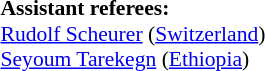<table width=50% style="font-size: 90%">
<tr>
<td><br><br>
<strong>Assistant referees:</strong>
<br><a href='#'>Rudolf Scheurer</a> (<a href='#'>Switzerland</a>)
<br><a href='#'>Seyoum Tarekegn</a> (<a href='#'>Ethiopia</a>)</td>
</tr>
</table>
